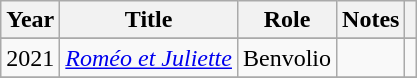<table class="wikitable">
<tr>
<th>Year</th>
<th>Title</th>
<th>Role</th>
<th>Notes</th>
<th></th>
</tr>
<tr>
</tr>
<tr>
<td>2021</td>
<td><em><a href='#'>Roméo et Juliette</a></em></td>
<td>Benvolio</td>
<td></td>
<td></td>
</tr>
<tr>
</tr>
</table>
